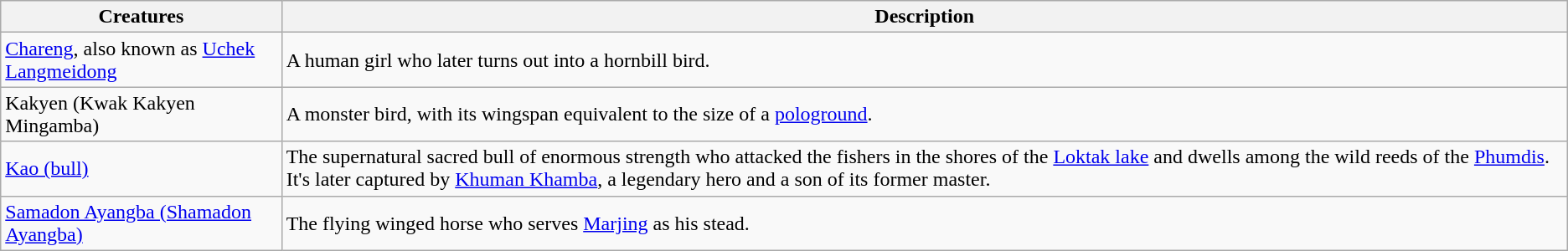<table class="wikitable">
<tr>
<th>Creatures</th>
<th>Description</th>
</tr>
<tr>
<td><a href='#'>Chareng</a>, also known as <a href='#'>Uchek Langmeidong</a></td>
<td>A human girl who later turns out into a hornbill bird.</td>
</tr>
<tr>
<td>Kakyen (Kwak Kakyen Mingamba)</td>
<td>A monster bird, with its wingspan equivalent to the size of a <a href='#'>pologround</a>.</td>
</tr>
<tr>
<td><a href='#'>Kao (bull)</a></td>
<td>The supernatural sacred bull of enormous strength who attacked the fishers in the shores of the <a href='#'>Loktak lake</a> and dwells among the wild reeds of the <a href='#'>Phumdis</a>. It's later captured by <a href='#'>Khuman Khamba</a>, a legendary hero and a son of its former master.</td>
</tr>
<tr>
<td><a href='#'>Samadon Ayangba (Shamadon Ayangba)</a></td>
<td>The flying winged horse who serves <a href='#'>Marjing</a> as his stead.</td>
</tr>
</table>
